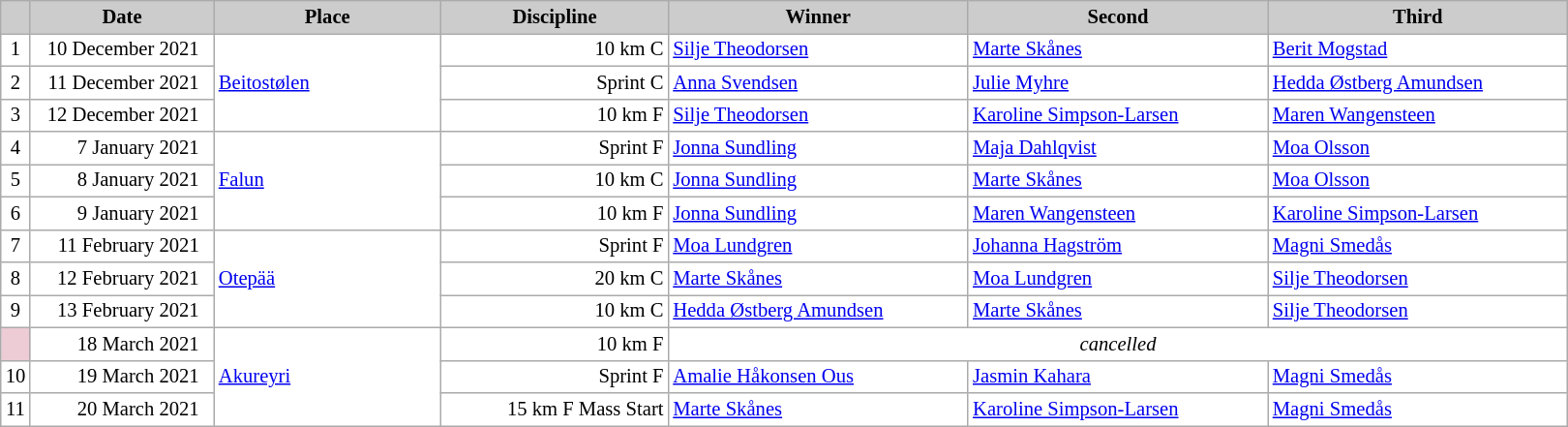<table class="wikitable plainrowheaders" style="background:#fff; font-size:86%; line-height:16px; border:grey solid 1px; border-collapse:collapse;">
<tr style="background:#ccc; text-align:center;">
<th scope="col" style="background:#ccc; width=30 px;"></th>
<th scope="col" style="background:#ccc; width:120px;">Date</th>
<th scope="col" style="background:#ccc; width:150px;">Place</th>
<th scope="col" style="background:#ccc; width:150px;">Discipline</th>
<th scope="col" style="background:#ccc; width:200px;">Winner</th>
<th scope="col" style="background:#ccc; width:200px;">Second</th>
<th scope="col" style="background:#ccc; width:200px;">Third</th>
</tr>
<tr>
<td align=center>1</td>
<td align=right>10 December 2021  </td>
<td rowspan=3> <a href='#'>Beitostølen</a></td>
<td align=right>10 km C</td>
<td> <a href='#'>Silje Theodorsen</a></td>
<td> <a href='#'>Marte Skånes</a></td>
<td> <a href='#'>Berit Mogstad</a></td>
</tr>
<tr>
<td align=center>2</td>
<td align=right>11 December 2021  </td>
<td align=right>Sprint C</td>
<td> <a href='#'>Anna Svendsen</a></td>
<td> <a href='#'>Julie Myhre</a></td>
<td> <a href='#'>Hedda Østberg Amundsen</a></td>
</tr>
<tr>
<td align=center>3</td>
<td align=right>12 December 2021  </td>
<td align=right>10 km F</td>
<td> <a href='#'>Silje Theodorsen</a></td>
<td> <a href='#'>Karoline Simpson-Larsen</a></td>
<td> <a href='#'>Maren Wangensteen</a></td>
</tr>
<tr>
<td align=center>4</td>
<td align=right>7 January 2021  </td>
<td rowspan=3> <a href='#'>Falun</a></td>
<td align=right>Sprint F</td>
<td> <a href='#'>Jonna Sundling</a></td>
<td> <a href='#'>Maja Dahlqvist</a></td>
<td> <a href='#'>Moa Olsson</a></td>
</tr>
<tr>
<td align=center>5</td>
<td align=right>8 January 2021  </td>
<td align=right>10 km C</td>
<td> <a href='#'>Jonna Sundling</a></td>
<td> <a href='#'>Marte Skånes</a></td>
<td> <a href='#'>Moa Olsson</a></td>
</tr>
<tr>
<td align=center>6</td>
<td align=right>9 January 2021  </td>
<td align=right>10 km F</td>
<td> <a href='#'>Jonna Sundling</a></td>
<td> <a href='#'>Maren Wangensteen</a></td>
<td> <a href='#'>Karoline Simpson-Larsen</a></td>
</tr>
<tr>
<td align=center>7</td>
<td align=right>11 February 2021  </td>
<td rowspan=3> <a href='#'>Otepää</a></td>
<td align=right>Sprint F</td>
<td> <a href='#'>Moa Lundgren</a></td>
<td> <a href='#'>Johanna Hagström</a></td>
<td> <a href='#'>Magni Smedås</a></td>
</tr>
<tr>
<td align=center>8</td>
<td align=right>12 February 2021  </td>
<td align=right>20 km C</td>
<td> <a href='#'>Marte Skånes</a></td>
<td> <a href='#'>Moa Lundgren</a></td>
<td> <a href='#'>Silje Theodorsen</a></td>
</tr>
<tr>
<td align=center>9</td>
<td align=right>13 February 2021  </td>
<td align=right>10 km C</td>
<td> <a href='#'>Hedda Østberg Amundsen</a></td>
<td> <a href='#'>Marte Skånes</a></td>
<td> <a href='#'>Silje Theodorsen</a></td>
</tr>
<tr>
<td bgcolor="EDCCD5"></td>
<td align=right>18 March 2021  </td>
<td rowspan=3> <a href='#'>Akureyri</a></td>
<td align=right>10 km F</td>
<td colspan=3 align=center><em>cancelled</em></td>
</tr>
<tr>
<td align=center>10</td>
<td align=right>19 March 2021  </td>
<td align=right>Sprint F</td>
<td> <a href='#'>Amalie Håkonsen Ous</a></td>
<td> <a href='#'>Jasmin Kahara</a></td>
<td> <a href='#'>Magni Smedås</a></td>
</tr>
<tr>
<td align=center>11</td>
<td align=right>20 March 2021  </td>
<td align=right>15 km F Mass Start</td>
<td> <a href='#'>Marte Skånes</a></td>
<td> <a href='#'>Karoline Simpson-Larsen</a></td>
<td> <a href='#'>Magni Smedås</a></td>
</tr>
</table>
